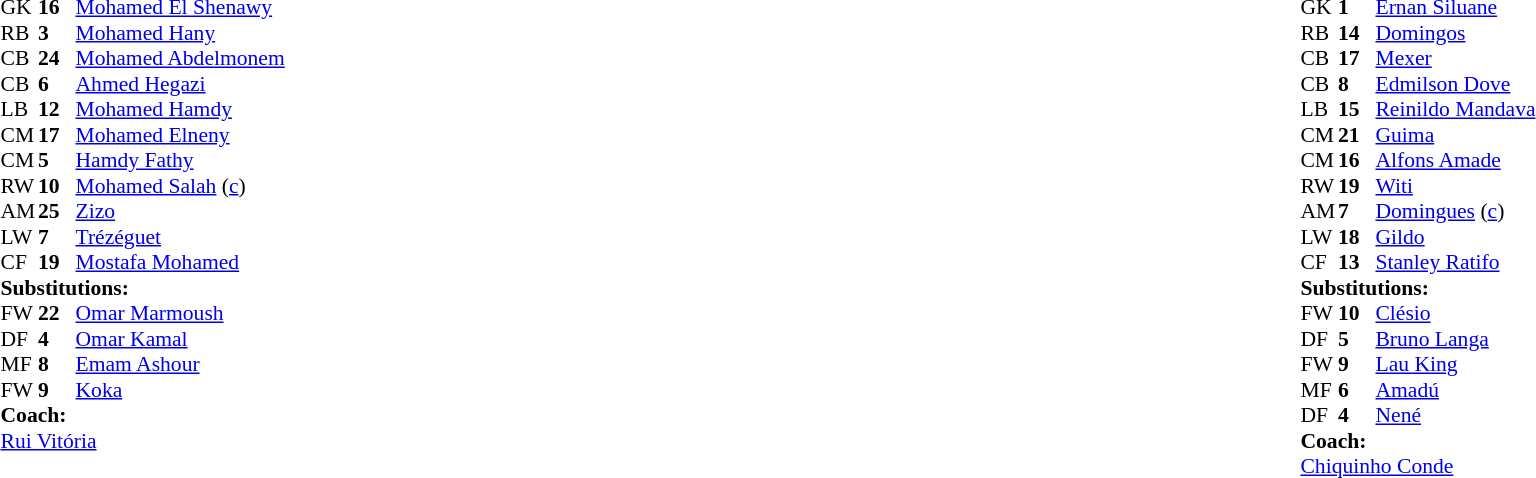<table width="100%">
<tr>
<td valign="top" width="40%"><br><table style="font-size:90%" cellspacing="0" cellpadding="0">
<tr>
<th width=25></th>
<th width=25></th>
</tr>
<tr>
<td>GK</td>
<td><strong>16</strong></td>
<td><a href='#'>Mohamed El Shenawy</a></td>
</tr>
<tr>
<td>RB</td>
<td><strong>3</strong></td>
<td><a href='#'>Mohamed Hany</a></td>
<td></td>
<td></td>
</tr>
<tr>
<td>CB</td>
<td><strong>24</strong></td>
<td><a href='#'>Mohamed Abdelmonem</a></td>
<td></td>
</tr>
<tr>
<td>CB</td>
<td><strong>6</strong></td>
<td><a href='#'>Ahmed Hegazi</a></td>
</tr>
<tr>
<td>LB</td>
<td><strong>12</strong></td>
<td><a href='#'>Mohamed Hamdy</a></td>
</tr>
<tr>
<td>CM</td>
<td><strong>17</strong></td>
<td><a href='#'>Mohamed Elneny</a></td>
<td></td>
<td></td>
</tr>
<tr>
<td>CM</td>
<td><strong>5</strong></td>
<td><a href='#'>Hamdy Fathy</a></td>
</tr>
<tr>
<td>RW</td>
<td><strong>10</strong></td>
<td><a href='#'>Mohamed Salah</a> (<a href='#'>c</a>)</td>
</tr>
<tr>
<td>AM</td>
<td><strong>25</strong></td>
<td><a href='#'>Zizo</a></td>
<td></td>
<td></td>
</tr>
<tr>
<td>LW</td>
<td><strong>7</strong></td>
<td><a href='#'>Trézéguet</a></td>
<td></td>
<td></td>
</tr>
<tr>
<td>CF</td>
<td><strong>19</strong></td>
<td><a href='#'>Mostafa Mohamed</a></td>
</tr>
<tr>
<td colspan=3><strong>Substitutions:</strong></td>
</tr>
<tr>
<td>FW</td>
<td><strong>22</strong></td>
<td><a href='#'>Omar Marmoush</a></td>
<td></td>
<td></td>
</tr>
<tr>
<td>DF</td>
<td><strong>4</strong></td>
<td><a href='#'>Omar Kamal</a></td>
<td></td>
<td></td>
</tr>
<tr>
<td>MF</td>
<td><strong>8</strong></td>
<td><a href='#'>Emam Ashour</a></td>
<td></td>
<td></td>
</tr>
<tr>
<td>FW</td>
<td><strong>9</strong></td>
<td><a href='#'>Koka</a></td>
<td></td>
<td></td>
</tr>
<tr>
<td colspan=3><strong>Coach:</strong></td>
</tr>
<tr>
<td colspan=3> <a href='#'>Rui Vitória</a></td>
</tr>
</table>
</td>
<td valign="top"></td>
<td valign="top" width="50%"><br><table style="font-size:90%; margin:auto" cellspacing="0" cellpadding="0">
<tr>
<th width=25></th>
<th width=25></th>
</tr>
<tr>
<td>GK</td>
<td><strong>1</strong></td>
<td><a href='#'>Ernan Siluane</a></td>
</tr>
<tr>
<td>RB</td>
<td><strong>14</strong></td>
<td><a href='#'>Domingos</a></td>
</tr>
<tr>
<td>CB</td>
<td><strong>17</strong></td>
<td><a href='#'>Mexer</a></td>
</tr>
<tr>
<td>CB</td>
<td><strong>8</strong></td>
<td><a href='#'>Edmilson Dove</a></td>
</tr>
<tr>
<td>LB</td>
<td><strong>15</strong></td>
<td><a href='#'>Reinildo Mandava</a></td>
<td></td>
</tr>
<tr>
<td>CM</td>
<td><strong>21</strong></td>
<td><a href='#'>Guima</a></td>
<td></td>
<td></td>
</tr>
<tr>
<td>CM</td>
<td><strong>16</strong></td>
<td><a href='#'>Alfons Amade</a></td>
</tr>
<tr>
<td>RW</td>
<td><strong>19</strong></td>
<td><a href='#'>Witi</a></td>
<td></td>
<td></td>
</tr>
<tr>
<td>AM</td>
<td><strong>7</strong></td>
<td><a href='#'>Domingues</a> (<a href='#'>c</a>)</td>
<td></td>
<td></td>
</tr>
<tr>
<td>LW</td>
<td><strong>18</strong></td>
<td><a href='#'>Gildo</a></td>
<td></td>
<td></td>
</tr>
<tr>
<td>CF</td>
<td><strong>13</strong></td>
<td><a href='#'>Stanley Ratifo</a></td>
<td></td>
<td></td>
</tr>
<tr>
<td colspan=3><strong>Substitutions:</strong></td>
</tr>
<tr>
<td>FW</td>
<td><strong>10</strong></td>
<td><a href='#'>Clésio</a></td>
<td></td>
<td></td>
</tr>
<tr>
<td>DF</td>
<td><strong>5</strong></td>
<td><a href='#'>Bruno Langa</a></td>
<td></td>
<td></td>
</tr>
<tr>
<td>FW</td>
<td><strong>9</strong></td>
<td><a href='#'>Lau King</a></td>
<td></td>
<td></td>
</tr>
<tr>
<td>MF</td>
<td><strong>6</strong></td>
<td><a href='#'>Amadú</a></td>
<td></td>
<td></td>
</tr>
<tr>
<td>DF</td>
<td><strong>4</strong></td>
<td><a href='#'>Nené</a></td>
<td></td>
<td></td>
</tr>
<tr>
<td colspan=3><strong>Coach:</strong></td>
</tr>
<tr>
<td colspan=3><a href='#'>Chiquinho Conde</a></td>
</tr>
</table>
</td>
</tr>
</table>
